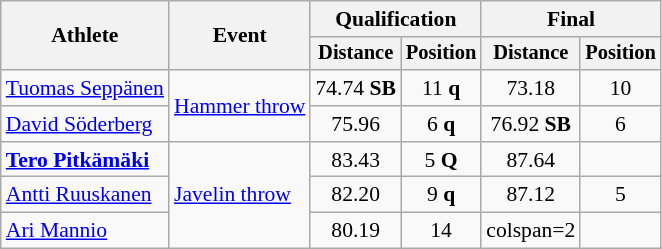<table class=wikitable style="font-size:90%">
<tr>
<th rowspan="2">Athlete</th>
<th rowspan="2">Event</th>
<th colspan="2">Qualification</th>
<th colspan="2">Final</th>
</tr>
<tr style="font-size:95%">
<th>Distance</th>
<th>Position</th>
<th>Distance</th>
<th>Position</th>
</tr>
<tr style=text-align:center>
<td style=text-align:left><a href='#'>Tuomas Seppänen</a></td>
<td style=text-align:left rowspan=2><a href='#'>Hammer throw</a></td>
<td>74.74 <strong>SB</strong></td>
<td>11 <strong>q</strong></td>
<td>73.18</td>
<td>10</td>
</tr>
<tr style=text-align:center>
<td style=text-align:left><a href='#'>David Söderberg</a></td>
<td>75.96</td>
<td>6 <strong>q</strong></td>
<td>76.92 <strong>SB</strong></td>
<td>6</td>
</tr>
<tr style=text-align:center>
<td style=text-align:left><strong><a href='#'>Tero Pitkämäki</a></strong></td>
<td style=text-align:left rowspan=3><a href='#'>Javelin throw</a></td>
<td>83.43</td>
<td>5 <strong>Q</strong></td>
<td>87.64</td>
<td></td>
</tr>
<tr style=text-align:center>
<td style=text-align:left><a href='#'>Antti Ruuskanen</a></td>
<td>82.20</td>
<td>9 <strong>q</strong></td>
<td>87.12</td>
<td>5</td>
</tr>
<tr style=text-align:center>
<td style=text-align:left><a href='#'>Ari Mannio</a></td>
<td>80.19</td>
<td>14</td>
<td>colspan=2 </td>
</tr>
</table>
